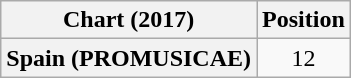<table class="wikitable plainrowheaders" style="text-align:center">
<tr>
<th>Chart (2017)</th>
<th>Position</th>
</tr>
<tr>
<th scope="row">Spain (PROMUSICAE)</th>
<td>12</td>
</tr>
</table>
